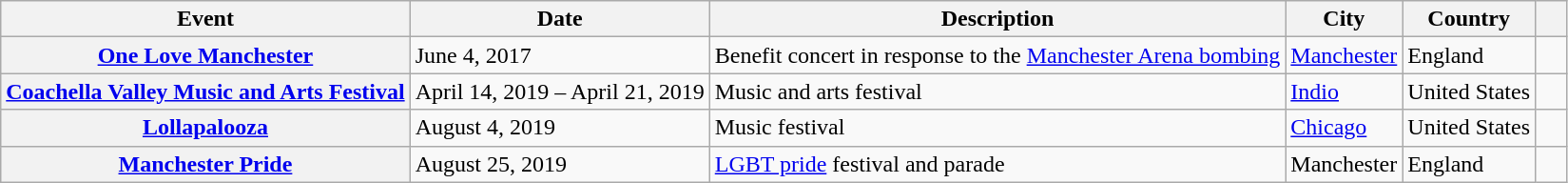<table class="wikitable sortable plainrowheaders">
<tr>
<th scope="col">Event</th>
<th scope="col">Date</th>
<th scope="col">Description</th>
<th scope="col">City</th>
<th scope="col">Country</th>
<th scope="col" width="2%" class="unsortable"></th>
</tr>
<tr>
<th scope="row"><a href='#'>One Love Manchester</a></th>
<td>June 4, 2017</td>
<td>Benefit concert in response to the <a href='#'>Manchester Arena bombing</a></td>
<td><a href='#'>Manchester</a></td>
<td>England</td>
<td></td>
</tr>
<tr>
<th scope="row"><a href='#'>Coachella Valley Music and Arts Festival</a></th>
<td>April 14, 2019 – April 21, 2019</td>
<td>Music and arts festival</td>
<td><a href='#'>Indio</a></td>
<td>United States</td>
<td></td>
</tr>
<tr>
<th scope="row"><a href='#'>Lollapalooza</a></th>
<td>August 4, 2019</td>
<td>Music festival</td>
<td><a href='#'>Chicago</a></td>
<td>United States</td>
<td></td>
</tr>
<tr>
<th scope="row"><a href='#'>Manchester Pride</a></th>
<td>August 25, 2019</td>
<td><a href='#'>LGBT pride</a> festival and parade</td>
<td>Manchester</td>
<td>England</td>
<td></td>
</tr>
</table>
